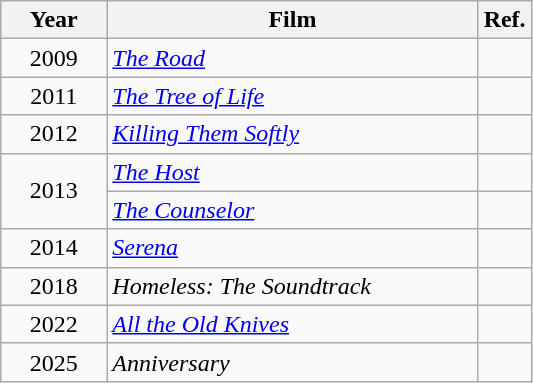<table class="wikitable">
<tr>
<th width=20%>Year</th>
<th width=70%>Film</th>
<th width=10%>Ref.</th>
</tr>
<tr>
<td style="text-align:center;">2009</td>
<td><em><a href='#'>The Road</a></em></td>
<td></td>
</tr>
<tr>
<td style="text-align:center;">2011</td>
<td><em><a href='#'>The Tree of Life</a></em></td>
<td></td>
</tr>
<tr>
<td style="text-align:center;">2012</td>
<td><em><a href='#'>Killing Them Softly</a></em></td>
<td></td>
</tr>
<tr>
<td style="text-align:center;" rowspan=2>2013</td>
<td><em><a href='#'>The Host</a></em></td>
<td></td>
</tr>
<tr>
<td><em><a href='#'>The Counselor</a></em></td>
<td></td>
</tr>
<tr>
<td style="text-align:center;">2014</td>
<td><em><a href='#'>Serena</a></em></td>
<td></td>
</tr>
<tr>
<td style="text-align:center;">2018</td>
<td><em>Homeless: The Soundtrack</em></td>
<td></td>
</tr>
<tr>
<td style="text-align:center;">2022</td>
<td><em><a href='#'>All the Old Knives</a></em></td>
<td></td>
</tr>
<tr>
<td style="text-align:center;">2025</td>
<td><em>Anniversary</em></td>
<td></td>
</tr>
</table>
